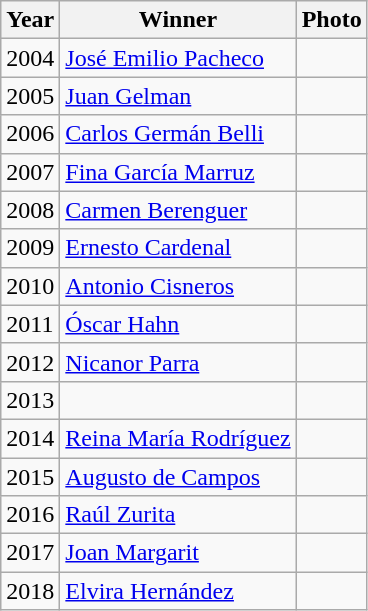<table class="wikitable">
<tr>
<th>Year</th>
<th>Winner</th>
<th>Photo</th>
</tr>
<tr>
<td>2004</td>
<td> <a href='#'>José Emilio Pacheco</a></td>
<td></td>
</tr>
<tr>
<td>2005</td>
<td> <a href='#'>Juan Gelman</a></td>
<td></td>
</tr>
<tr>
<td>2006</td>
<td> <a href='#'>Carlos Germán Belli</a></td>
</tr>
<tr>
<td>2007</td>
<td> <a href='#'>Fina García Marruz</a></td>
<td></td>
</tr>
<tr>
<td>2008</td>
<td> <a href='#'>Carmen Berenguer</a></td>
<td></td>
</tr>
<tr>
<td>2009</td>
<td> <a href='#'>Ernesto Cardenal</a></td>
<td></td>
</tr>
<tr>
<td>2010</td>
<td> <a href='#'>Antonio Cisneros</a></td>
<td></td>
</tr>
<tr>
<td>2011</td>
<td> <a href='#'>Óscar Hahn</a></td>
<td></td>
</tr>
<tr>
<td>2012</td>
<td> <a href='#'>Nicanor Parra</a></td>
<td></td>
</tr>
<tr>
<td>2013</td>
<td> </td>
<td></td>
</tr>
<tr>
<td>2014</td>
<td> <a href='#'>Reina María Rodríguez</a></td>
<td></td>
</tr>
<tr>
<td>2015</td>
<td> <a href='#'>Augusto de Campos</a></td>
<td></td>
</tr>
<tr>
<td>2016</td>
<td> <a href='#'>Raúl Zurita</a></td>
<td></td>
</tr>
<tr>
<td>2017</td>
<td> <a href='#'>Joan Margarit</a></td>
<td></td>
</tr>
<tr>
<td>2018</td>
<td> <a href='#'>Elvira Hernández</a></td>
<td></td>
</tr>
</table>
